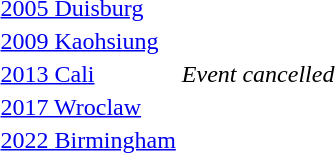<table>
<tr>
<td><a href='#'>2005 Duisburg</a></td>
<td></td>
<td></td>
<td></td>
</tr>
<tr>
<td><a href='#'>2009 Kaohsiung</a></td>
<td></td>
<td></td>
<td></td>
</tr>
<tr>
<td><a href='#'>2013 Cali</a></td>
<td colspan=3><em>Event cancelled</em></td>
</tr>
<tr>
<td><a href='#'>2017 Wroclaw</a></td>
<td></td>
<td></td>
<td></td>
</tr>
<tr>
<td><a href='#'>2022 Birmingham</a></td>
<td></td>
<td></td>
<td></td>
</tr>
</table>
